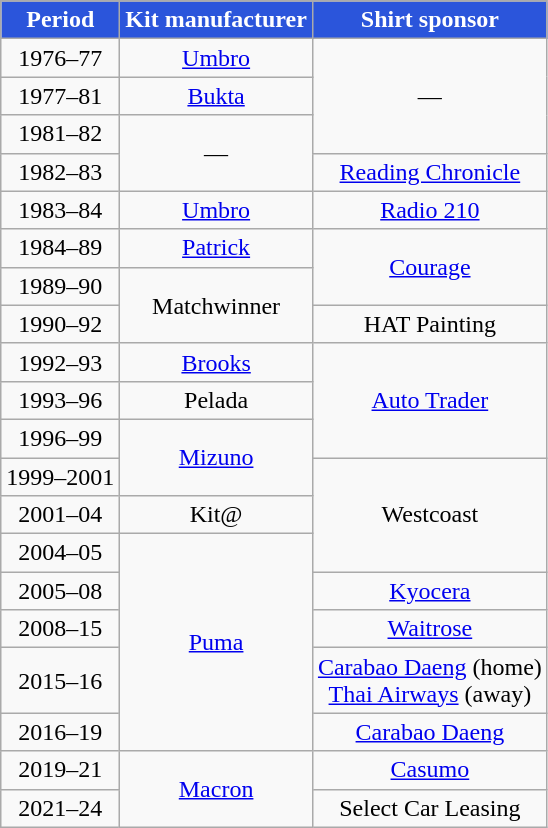<table class="wikitable" style="text-align:center;">
<tr>
</tr>
<tr>
<th style="color:white; background:#2B55DB;">Period</th>
<th style="color:white; background:#2B55DB;">Kit manufacturer</th>
<th style="color:white; background:#2B55DB;">Shirt sponsor</th>
</tr>
<tr>
<td>1976–77</td>
<td><a href='#'>Umbro</a></td>
<td rowspan=3>—</td>
</tr>
<tr>
<td>1977–81</td>
<td><a href='#'>Bukta</a></td>
</tr>
<tr>
<td>1981–82</td>
<td rowspan=2>—</td>
</tr>
<tr>
<td>1982–83</td>
<td><a href='#'>Reading Chronicle</a></td>
</tr>
<tr>
<td>1983–84</td>
<td><a href='#'>Umbro</a></td>
<td><a href='#'>Radio 210</a></td>
</tr>
<tr>
<td>1984–89</td>
<td><a href='#'>Patrick</a></td>
<td rowspan=2><a href='#'>Courage</a></td>
</tr>
<tr>
<td>1989–90</td>
<td rowspan=2>Matchwinner</td>
</tr>
<tr>
<td>1990–92</td>
<td>HAT Painting</td>
</tr>
<tr>
<td>1992–93</td>
<td><a href='#'>Brooks</a></td>
<td rowspan=3><a href='#'>Auto Trader</a></td>
</tr>
<tr>
<td>1993–96</td>
<td>Pelada</td>
</tr>
<tr>
<td>1996–99</td>
<td rowspan=2><a href='#'>Mizuno</a></td>
</tr>
<tr>
<td>1999–2001</td>
<td rowspan=3>Westcoast</td>
</tr>
<tr>
<td>2001–04</td>
<td>Kit@</td>
</tr>
<tr>
<td>2004–05</td>
<td rowspan=5><a href='#'>Puma</a></td>
</tr>
<tr>
<td>2005–08</td>
<td><a href='#'>Kyocera</a></td>
</tr>
<tr>
<td>2008–15</td>
<td><a href='#'>Waitrose</a></td>
</tr>
<tr>
<td>2015–16</td>
<td><a href='#'>Carabao Daeng</a> (home) <br> <a href='#'>Thai Airways</a> (away)</td>
</tr>
<tr>
<td>2016–19</td>
<td><a href='#'>Carabao Daeng</a></td>
</tr>
<tr>
<td>2019–21</td>
<td rowspan=2><a href='#'>Macron</a></td>
<td><a href='#'>Casumo</a></td>
</tr>
<tr>
<td>2021–24</td>
<td rowspan=2>Select Car Leasing</td>
</tr>
</table>
